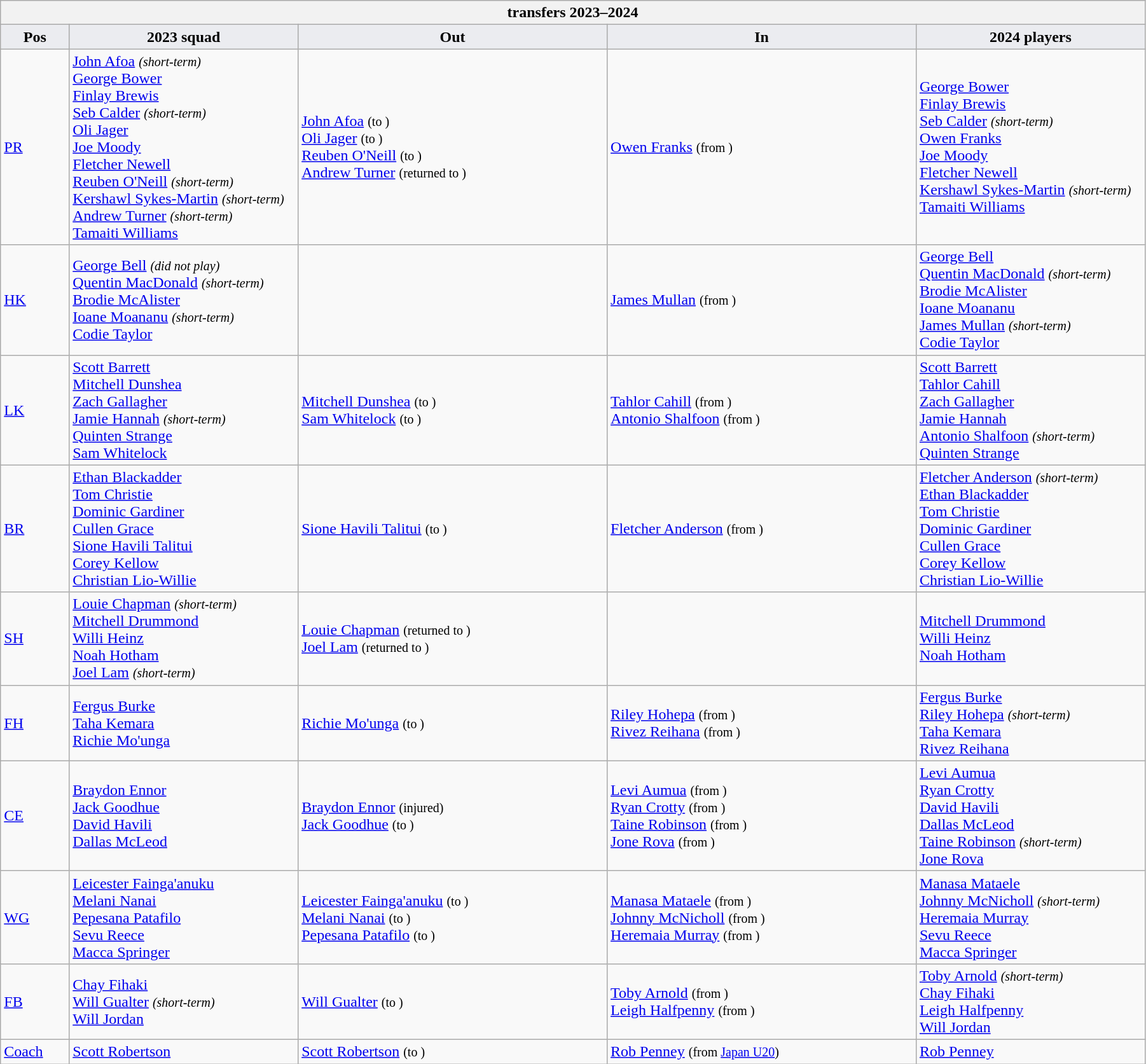<table class="wikitable" style="text-align: left; width:95%">
<tr>
<th colspan="100%"> transfers 2023–2024</th>
</tr>
<tr>
<th style="background:#ebecf0; width:6%;">Pos</th>
<th style="background:#ebecf0; width:20%;">2023 squad</th>
<th style="background:#ebecf0; width:27%;">Out</th>
<th style="background:#ebecf0; width:27%;">In</th>
<th style="background:#ebecf0; width:20%;">2024 players</th>
</tr>
<tr>
<td><a href='#'>PR</a></td>
<td> <a href='#'>John Afoa</a> <small><em>(short-term)</em></small> <br> <a href='#'>George Bower</a> <br> <a href='#'>Finlay Brewis</a> <br> <a href='#'>Seb Calder</a> <small><em>(short-term)</em></small> <br> <a href='#'>Oli Jager</a> <br> <a href='#'>Joe Moody</a> <br> <a href='#'>Fletcher Newell</a> <br> <a href='#'>Reuben O'Neill</a> <small><em>(short-term)</em></small> <br> <a href='#'>Kershawl Sykes-Martin</a> <small><em>(short-term)</em></small> <br> <a href='#'>Andrew Turner</a> <small><em>(short-term)</em></small> <br> <a href='#'>Tamaiti Williams</a></td>
<td>  <a href='#'>John Afoa</a> <small>(to )</small> <br>  <a href='#'>Oli Jager</a> <small>(to )</small> <br>  <a href='#'>Reuben O'Neill</a> <small>(to )</small> <br>  <a href='#'>Andrew Turner</a> <small>(returned to )</small></td>
<td>  <a href='#'>Owen Franks</a> <small>(from )</small></td>
<td> <a href='#'>George Bower</a> <br> <a href='#'>Finlay Brewis</a> <br> <a href='#'>Seb Calder</a> <small><em>(short-term)</em></small> <br> <a href='#'>Owen Franks</a> <br> <a href='#'>Joe Moody</a> <br> <a href='#'>Fletcher Newell</a> <br> <a href='#'>Kershawl Sykes-Martin</a> <small><em>(short-term)</em></small> <br> <a href='#'>Tamaiti Williams</a></td>
</tr>
<tr>
<td><a href='#'>HK</a></td>
<td> <a href='#'>George Bell</a> <small><em>(did not play)</em></small> <br> <a href='#'>Quentin MacDonald</a> <small><em>(short-term)</em></small> <br> <a href='#'>Brodie McAlister</a> <br> <a href='#'>Ioane Moananu</a> <small><em>(short-term)</em></small> <br> <a href='#'>Codie Taylor</a></td>
<td></td>
<td>  <a href='#'>James Mullan</a> <small>(from )</small></td>
<td> <a href='#'>George Bell</a> <br> <a href='#'>Quentin MacDonald</a> <small><em>(short-term)</em></small> <br> <a href='#'>Brodie McAlister</a> <br> <a href='#'>Ioane Moananu</a> <br> <a href='#'>James Mullan</a> <small><em>(short-term)</em></small> <br> <a href='#'>Codie Taylor</a></td>
</tr>
<tr>
<td><a href='#'>LK</a></td>
<td> <a href='#'>Scott Barrett</a> <br> <a href='#'>Mitchell Dunshea</a> <br> <a href='#'>Zach Gallagher</a> <br> <a href='#'>Jamie Hannah</a> <small><em>(short-term)</em></small> <br> <a href='#'>Quinten Strange</a> <br> <a href='#'>Sam Whitelock</a></td>
<td>  <a href='#'>Mitchell Dunshea</a> <small>(to )</small> <br>  <a href='#'>Sam Whitelock</a> <small>(to )</small></td>
<td>  <a href='#'>Tahlor Cahill</a> <small>(from )</small> <br>  <a href='#'>Antonio Shalfoon</a> <small>(from )</small></td>
<td> <a href='#'>Scott Barrett</a> <br> <a href='#'>Tahlor Cahill</a> <br> <a href='#'>Zach Gallagher</a> <br> <a href='#'>Jamie Hannah</a> <br> <a href='#'>Antonio Shalfoon</a> <small><em>(short-term)</em></small> <br> <a href='#'>Quinten Strange</a></td>
</tr>
<tr>
<td><a href='#'>BR</a></td>
<td> <a href='#'>Ethan Blackadder</a> <br> <a href='#'>Tom Christie</a> <br> <a href='#'>Dominic Gardiner</a> <br> <a href='#'>Cullen Grace</a> <br> <a href='#'>Sione Havili Talitui</a> <br> <a href='#'>Corey Kellow</a> <br> <a href='#'>Christian Lio-Willie</a></td>
<td>  <a href='#'>Sione Havili Talitui</a> <small>(to )</small></td>
<td>  <a href='#'>Fletcher Anderson</a> <small>(from )</small></td>
<td> <a href='#'>Fletcher Anderson</a> <small><em>(short-term)</em></small> <br> <a href='#'>Ethan Blackadder</a> <br> <a href='#'>Tom Christie</a> <br> <a href='#'>Dominic Gardiner</a> <br> <a href='#'>Cullen Grace</a> <br> <a href='#'>Corey Kellow</a> <br> <a href='#'>Christian Lio-Willie</a></td>
</tr>
<tr>
<td><a href='#'>SH</a></td>
<td> <a href='#'>Louie Chapman</a> <small><em>(short-term)</em></small> <br> <a href='#'>Mitchell Drummond</a> <br> <a href='#'>Willi Heinz</a> <br> <a href='#'>Noah Hotham</a> <br> <a href='#'>Joel Lam</a> <small><em>(short-term)</em></small></td>
<td>  <a href='#'>Louie Chapman</a> <small>(returned to )</small> <br>  <a href='#'>Joel Lam</a> <small>(returned to )</small></td>
<td></td>
<td> <a href='#'>Mitchell Drummond</a> <br> <a href='#'>Willi Heinz</a> <br>  <a href='#'>Noah Hotham</a></td>
</tr>
<tr>
<td><a href='#'>FH</a></td>
<td> <a href='#'>Fergus Burke</a> <br> <a href='#'>Taha Kemara</a> <br> <a href='#'>Richie Mo'unga</a></td>
<td>  <a href='#'>Richie Mo'unga</a> <small>(to )</small></td>
<td>  <a href='#'>Riley Hohepa</a> <small>(from )</small> <br>  <a href='#'>Rivez Reihana</a> <small>(from )</small></td>
<td> <a href='#'>Fergus Burke</a> <br> <a href='#'>Riley Hohepa</a> <small><em>(short-term)</em></small> <br> <a href='#'>Taha Kemara</a> <br> <a href='#'>Rivez Reihana</a></td>
</tr>
<tr>
<td><a href='#'>CE</a></td>
<td> <a href='#'>Braydon Ennor</a> <br> <a href='#'>Jack Goodhue</a> <br> <a href='#'>David Havili</a> <br> <a href='#'>Dallas McLeod</a></td>
<td>  <a href='#'>Braydon Ennor</a> <small>(injured)</small> <br>  <a href='#'>Jack Goodhue</a> <small>(to )</small></td>
<td>  <a href='#'>Levi Aumua</a> <small>(from )</small> <br>   <a href='#'>Ryan Crotty</a> <small>(from )</small> <br>  <a href='#'>Taine Robinson</a> <small>(from )</small> <br>  <a href='#'>Jone Rova</a> <small>(from )</small></td>
<td> <a href='#'>Levi Aumua</a> <br> <a href='#'>Ryan Crotty</a> <br> <a href='#'>David Havili</a> <br> <a href='#'>Dallas McLeod</a> <br> <a href='#'>Taine Robinson</a> <small><em>(short-term)</em></small> <br> <a href='#'>Jone Rova</a></td>
</tr>
<tr>
<td><a href='#'>WG</a></td>
<td> <a href='#'>Leicester Fainga'anuku</a> <br> <a href='#'>Melani Nanai</a> <br> <a href='#'>Pepesana Patafilo</a> <br> <a href='#'>Sevu Reece</a> <br> <a href='#'>Macca Springer</a></td>
<td>  <a href='#'>Leicester Fainga'anuku</a> <small>(to )</small> <br>  <a href='#'>Melani Nanai</a> <small>(to )</small> <br>  <a href='#'>Pepesana Patafilo</a> <small>(to )</small></td>
<td>  <a href='#'>Manasa Mataele</a> <small>(from )</small> <br>  <a href='#'>Johnny McNicholl</a> <small>(from )</small> <br>  <a href='#'>Heremaia Murray</a> <small>(from )</small></td>
<td> <a href='#'>Manasa Mataele</a> <br> <a href='#'>Johnny McNicholl</a> <small><em>(short-term)</em></small> <br> <a href='#'>Heremaia Murray</a> <br> <a href='#'>Sevu Reece</a> <br> <a href='#'>Macca Springer</a></td>
</tr>
<tr>
<td><a href='#'>FB</a></td>
<td> <a href='#'>Chay Fihaki</a> <br> <a href='#'>Will Gualter</a> <small><em>(short-term)</em></small> <br> <a href='#'>Will Jordan</a></td>
<td>  <a href='#'>Will Gualter</a> <small>(to )</small></td>
<td>  <a href='#'>Toby Arnold</a> <small>(from )</small> <br>  <a href='#'>Leigh Halfpenny</a> <small>(from )</small></td>
<td> <a href='#'>Toby Arnold</a> <small><em>(short-term)</em></small> <br> <a href='#'>Chay Fihaki</a> <br> <a href='#'>Leigh Halfpenny</a> <br> <a href='#'>Will Jordan</a></td>
</tr>
<tr>
<td><a href='#'>Coach</a></td>
<td> <a href='#'>Scott Robertson</a></td>
<td>  <a href='#'>Scott Robertson</a> <small>(to )</small></td>
<td>  <a href='#'>Rob Penney</a> <small>(from  <a href='#'>Japan U20</a>)</small></td>
<td> <a href='#'>Rob Penney</a></td>
</tr>
</table>
